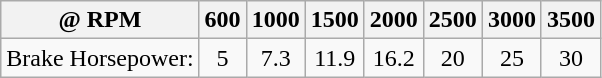<table class="wikitable">
<tr>
<th>@ RPM</th>
<th>600</th>
<th>1000</th>
<th>1500</th>
<th>2000</th>
<th>2500</th>
<th>3000</th>
<th>3500</th>
</tr>
<tr align="center">
<td>Brake Horsepower:</td>
<td>5</td>
<td>7.3</td>
<td>11.9</td>
<td>16.2</td>
<td>20</td>
<td>25</td>
<td>30</td>
</tr>
</table>
